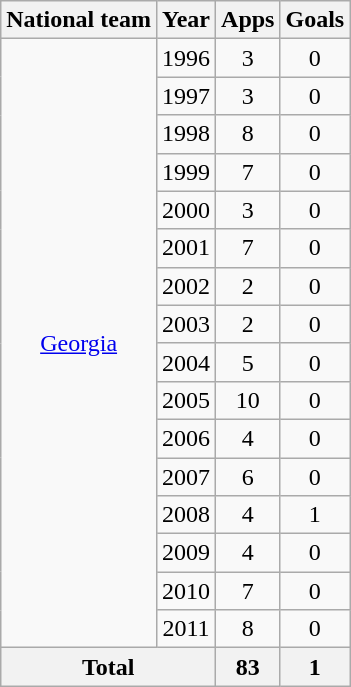<table class="wikitable" style="text-align:center">
<tr>
<th>National team</th>
<th>Year</th>
<th>Apps</th>
<th>Goals</th>
</tr>
<tr>
<td rowspan="16"><a href='#'>Georgia</a></td>
<td>1996</td>
<td>3</td>
<td>0</td>
</tr>
<tr>
<td>1997</td>
<td>3</td>
<td>0</td>
</tr>
<tr>
<td>1998</td>
<td>8</td>
<td>0</td>
</tr>
<tr>
<td>1999</td>
<td>7</td>
<td>0</td>
</tr>
<tr>
<td>2000</td>
<td>3</td>
<td>0</td>
</tr>
<tr>
<td>2001</td>
<td>7</td>
<td>0</td>
</tr>
<tr>
<td>2002</td>
<td>2</td>
<td>0</td>
</tr>
<tr>
<td>2003</td>
<td>2</td>
<td>0</td>
</tr>
<tr>
<td>2004</td>
<td>5</td>
<td>0</td>
</tr>
<tr>
<td>2005</td>
<td>10</td>
<td>0</td>
</tr>
<tr>
<td>2006</td>
<td>4</td>
<td>0</td>
</tr>
<tr>
<td>2007</td>
<td>6</td>
<td>0</td>
</tr>
<tr>
<td>2008</td>
<td>4</td>
<td>1</td>
</tr>
<tr>
<td>2009</td>
<td>4</td>
<td>0</td>
</tr>
<tr>
<td>2010</td>
<td>7</td>
<td>0</td>
</tr>
<tr>
<td>2011</td>
<td>8</td>
<td>0</td>
</tr>
<tr>
<th colspan="2">Total</th>
<th>83</th>
<th>1</th>
</tr>
</table>
